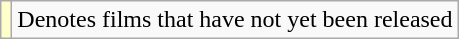<table class="wikitable">
<tr>
<td style="background:#ffc;"></td>
<td>Denotes films that have not yet been released</td>
</tr>
</table>
